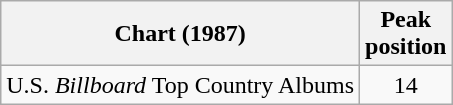<table class="wikitable">
<tr>
<th>Chart (1987)</th>
<th>Peak<br>position</th>
</tr>
<tr>
<td>U.S. <em>Billboard</em> Top Country Albums</td>
<td align="center">14</td>
</tr>
</table>
